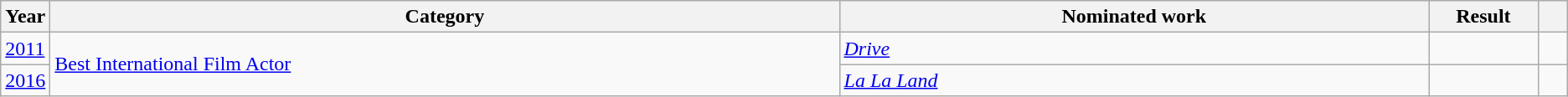<table class=wikitable>
<tr>
<th scope="col" style="width:1em;">Year</th>
<th scope="col" style="width:39em;">Category</th>
<th scope="col" style="width:29em;">Nominated work</th>
<th scope="col" style="width:5em;">Result</th>
<th scope="col" style="width:1em;"></th>
</tr>
<tr>
<td><a href='#'>2011</a></td>
<td rowspan="2"><a href='#'>Best International Film Actor</a></td>
<td><em><a href='#'>Drive</a></em></td>
<td></td>
<td></td>
</tr>
<tr>
<td><a href='#'>2016</a></td>
<td><em><a href='#'>La La Land</a></em></td>
<td></td>
<td></td>
</tr>
</table>
